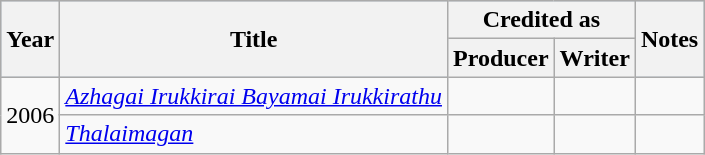<table class="wikitable">
<tr style="background:#B0C4DE; text-align:center;">
<th rowspan="2" scope="col">Year</th>
<th rowspan="2" scope="col">Title</th>
<th scope="col"  colspan="2">Credited as</th>
<th rowspan="2" class="unsortable" scope="col">Notes</th>
</tr>
<tr>
<th>Producer</th>
<th>Writer</th>
</tr>
<tr>
<td rowspan="2">2006</td>
<td><em><a href='#'>Azhagai Irukkirai Bayamai Irukkirathu</a></em></td>
<td></td>
<td></td>
<td></td>
</tr>
<tr>
<td><em><a href='#'>Thalaimagan</a></em></td>
<td></td>
<td></td>
<td></td>
</tr>
</table>
